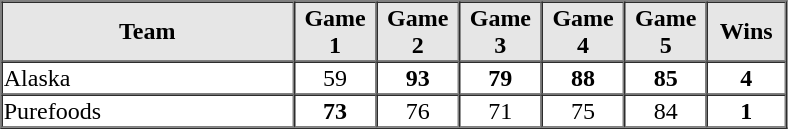<table border=1 cellspacing=0 width=525 align=center>
<tr style="text-align:center; background-color:#e6e6e6;">
<th align=center width=30%>Team</th>
<th width=8%>Game 1</th>
<th width=8%>Game 2</th>
<th width=8%>Game 3</th>
<th width=8%>Game 4</th>
<th width=8%>Game 5</th>
<th width=8%>Wins</th>
</tr>
<tr style="text-align:center;">
<td align=left>Alaska</td>
<td>59</td>
<td><strong>93</strong></td>
<td><strong>79</strong></td>
<td><strong>88</strong></td>
<td><strong>85</strong></td>
<td><strong>4</strong></td>
</tr>
<tr style="text-align:center;">
<td align=left>Purefoods</td>
<td><strong>73</strong></td>
<td>76</td>
<td>71</td>
<td>75</td>
<td>84</td>
<td><strong>1</strong></td>
</tr>
<tr style="text-align:center; font-size: 85%; background-color:#e6e6e6;">
</tr>
</table>
